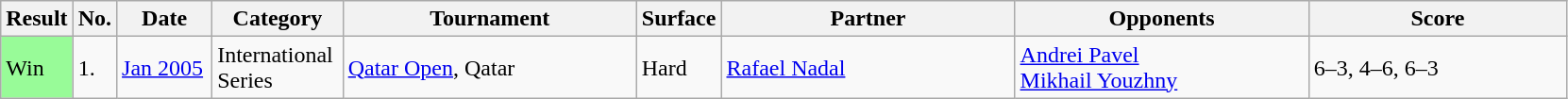<table class="sortable wikitable">
<tr>
<th style="width:40px">Result</th>
<th style="width:20px" class="unsortable">No.</th>
<th style="width:60px">Date</th>
<th style="width:85px">Category</th>
<th style="width:200px">Tournament</th>
<th style="width:50px">Surface</th>
<th style="width:200px">Partner</th>
<th style="width:200px">Opponents</th>
<th style="width:175px" class="unsortable">Score</th>
</tr>
<tr>
<td style="background:#98fb98;">Win</td>
<td>1.</td>
<td><a href='#'>Jan 2005</a></td>
<td>International Series</td>
<td><a href='#'>Qatar Open</a>, Qatar</td>
<td>Hard</td>
<td> <a href='#'>Rafael Nadal</a></td>
<td> <a href='#'>Andrei Pavel</a> <br> <a href='#'>Mikhail Youzhny</a></td>
<td>6–3, 4–6, 6–3</td>
</tr>
</table>
